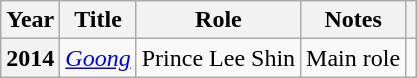<table class="wikitable plainrowheaders">
<tr>
<th scope="col">Year</th>
<th scope="col">Title</th>
<th scope="col">Role</th>
<th scope="col">Notes</th>
<th scope="col"></th>
</tr>
<tr>
<th scope="row">2014</th>
<td><em><a href='#'>Goong</a></em></td>
<td>Prince Lee Shin</td>
<td>Main role</td>
<td style="text-align:center"></td>
</tr>
</table>
